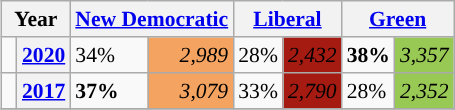<table class="wikitable" style="float:right; width:400; font-size:90%; margin-left:1em;">
<tr>
<th colspan="2" scope="col">Year</th>
<th colspan="2" scope="col"><a href='#'>New Democratic</a></th>
<th colspan="2" scope="col"><a href='#'>Liberal</a></th>
<th colspan="2" scope="col"><a href='#'>Green</a></th>
</tr>
<tr>
<td style="width: 0.25em; background-color: "></td>
<th><a href='#'>2020</a></th>
<td>34%</td>
<td style="text-align:right; background:#F4A460;"><em>2,989</em></td>
<td><span> 28%</span></td>
<td style="text-align:right; background:#A51B12;"><span> <em>2,432</em></span></td>
<td><strong>38%</strong></td>
<td style="text-align:right; background:#99C955;"><em>3,357</em></td>
</tr>
<tr>
<td style="width: 0.25em; background-color: "></td>
<th><a href='#'>2017</a></th>
<td><strong>37%</strong></td>
<td style="text-align:right; background:#F4A460;"><em>3,079</em></td>
<td><span> 33%</span></td>
<td style="text-align:right; background:#A51B12;"><span> <em>2,790</em></span></td>
<td>28%</td>
<td style="text-align:right; background:#99C955;"><em>2,352</em></td>
</tr>
<tr>
</tr>
</table>
